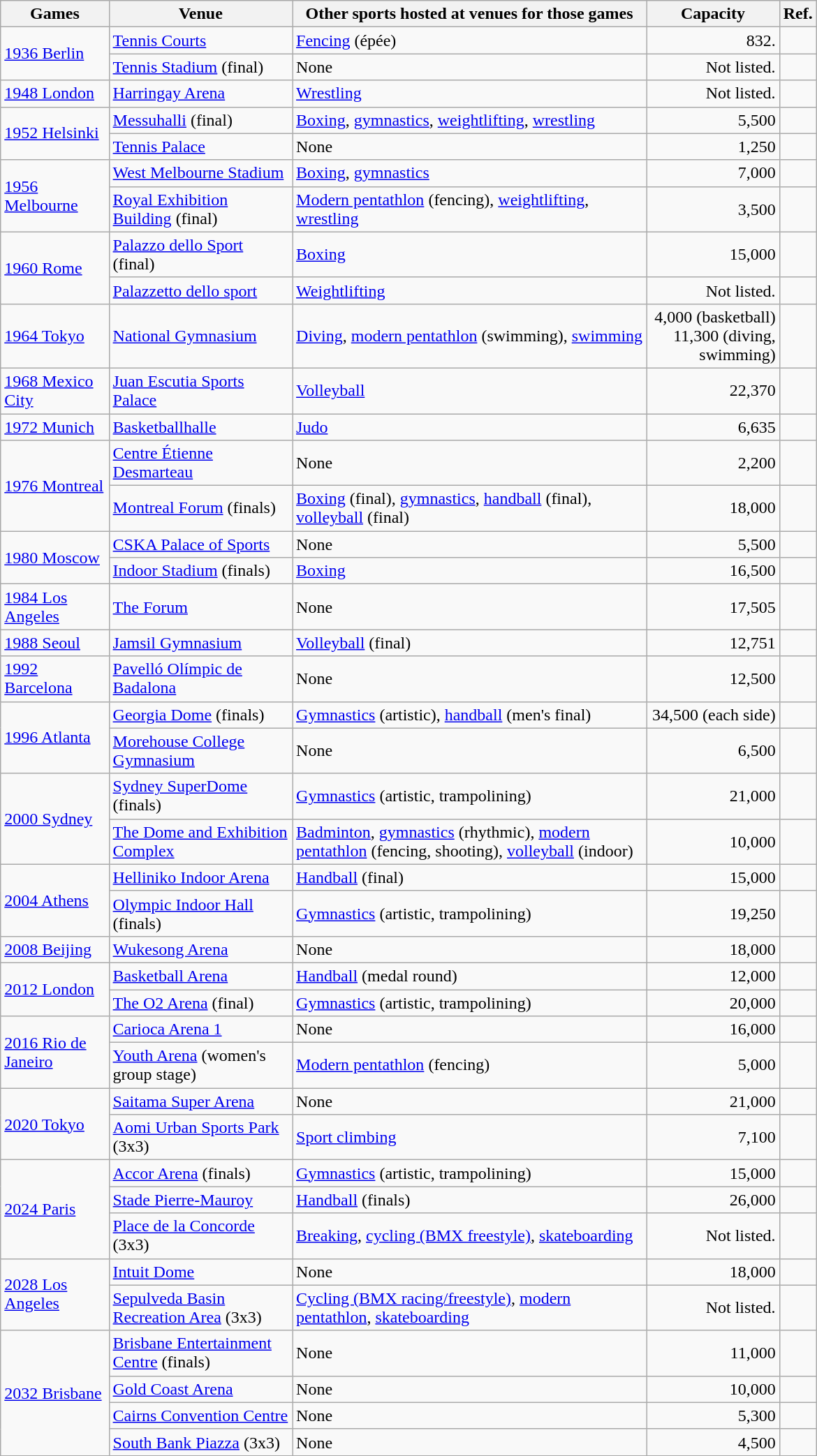<table class="wikitable sortable" width=780px>
<tr>
<th>Games</th>
<th class="unsortable">Venue</th>
<th class="unsortable">Other sports hosted at venues for those games</th>
<th class="unsortable">Capacity</th>
<th class="unsortable">Ref.</th>
</tr>
<tr>
<td rowspan="2"><a href='#'>1936 Berlin</a></td>
<td><a href='#'>Tennis Courts</a></td>
<td><a href='#'>Fencing</a> (épée)</td>
<td align="right">832.</td>
<td align=center></td>
</tr>
<tr>
<td><a href='#'>Tennis Stadium</a> (final)</td>
<td>None</td>
<td align="right">Not listed.</td>
<td align=center></td>
</tr>
<tr>
<td><a href='#'>1948 London</a></td>
<td><a href='#'>Harringay Arena</a></td>
<td><a href='#'>Wrestling</a></td>
<td align="right">Not listed.</td>
<td align=center></td>
</tr>
<tr>
<td rowspan="2"><a href='#'>1952 Helsinki</a></td>
<td><a href='#'>Messuhalli</a> (final)</td>
<td><a href='#'>Boxing</a>, <a href='#'>gymnastics</a>, <a href='#'>weightlifting</a>, <a href='#'>wrestling</a></td>
<td align="right">5,500</td>
<td align=center></td>
</tr>
<tr>
<td><a href='#'>Tennis Palace</a></td>
<td>None</td>
<td align="right">1,250</td>
<td align=center></td>
</tr>
<tr>
<td rowspan="2"><a href='#'>1956 Melbourne</a></td>
<td><a href='#'>West Melbourne Stadium</a></td>
<td><a href='#'>Boxing</a>, <a href='#'>gymnastics</a></td>
<td align="right">7,000</td>
<td align=center></td>
</tr>
<tr>
<td><a href='#'>Royal Exhibition Building</a> (final)</td>
<td><a href='#'>Modern pentathlon</a> (fencing), <a href='#'>weightlifting</a>, <a href='#'>wrestling</a></td>
<td align="right">3,500</td>
<td align=center></td>
</tr>
<tr>
<td rowspan="2"><a href='#'>1960 Rome</a></td>
<td><a href='#'>Palazzo dello Sport</a> (final)</td>
<td><a href='#'>Boxing</a></td>
<td align="right">15,000</td>
<td align=center></td>
</tr>
<tr>
<td><a href='#'>Palazzetto dello sport</a></td>
<td><a href='#'>Weightlifting</a></td>
<td align="right">Not listed.</td>
<td align=center></td>
</tr>
<tr>
<td><a href='#'>1964 Tokyo</a></td>
<td><a href='#'>National Gymnasium</a></td>
<td><a href='#'>Diving</a>, <a href='#'>modern pentathlon</a> (swimming), <a href='#'>swimming</a></td>
<td align="right">4,000 (basketball)<br>11,300 (diving, swimming)</td>
<td align=center></td>
</tr>
<tr>
<td><a href='#'>1968 Mexico City</a></td>
<td><a href='#'>Juan Escutia Sports Palace</a></td>
<td><a href='#'>Volleyball</a></td>
<td align="right">22,370</td>
<td align=center></td>
</tr>
<tr>
<td><a href='#'>1972 Munich</a></td>
<td><a href='#'>Basketballhalle</a></td>
<td><a href='#'>Judo</a></td>
<td align="right">6,635</td>
<td align=center></td>
</tr>
<tr>
<td rowspan="2"><a href='#'>1976 Montreal</a></td>
<td><a href='#'>Centre Étienne Desmarteau</a></td>
<td>None</td>
<td align="right">2,200</td>
<td align=center></td>
</tr>
<tr>
<td><a href='#'>Montreal Forum</a> (finals)</td>
<td><a href='#'>Boxing</a> (final), <a href='#'>gymnastics</a>, <a href='#'>handball</a> (final), <a href='#'>volleyball</a> (final)</td>
<td align="right">18,000</td>
<td align=center></td>
</tr>
<tr>
<td rowspan="2"><a href='#'>1980 Moscow</a></td>
<td><a href='#'>CSKA Palace of Sports</a></td>
<td>None</td>
<td align="right">5,500</td>
<td align=center></td>
</tr>
<tr>
<td><a href='#'>Indoor Stadium</a> (finals)</td>
<td><a href='#'>Boxing</a></td>
<td align="right">16,500</td>
<td align=center></td>
</tr>
<tr>
<td><a href='#'>1984 Los Angeles</a></td>
<td><a href='#'>The Forum</a></td>
<td>None</td>
<td align="right">17,505</td>
<td align=center></td>
</tr>
<tr>
<td><a href='#'>1988 Seoul</a></td>
<td><a href='#'>Jamsil Gymnasium</a></td>
<td><a href='#'>Volleyball</a> (final)</td>
<td align="right">12,751</td>
<td align=center></td>
</tr>
<tr>
<td><a href='#'>1992 Barcelona</a></td>
<td><a href='#'>Pavelló Olímpic de Badalona</a></td>
<td>None</td>
<td align="right">12,500</td>
<td align=center></td>
</tr>
<tr>
<td rowspan="2"><a href='#'>1996 Atlanta</a></td>
<td><a href='#'>Georgia Dome</a> (finals)</td>
<td><a href='#'>Gymnastics</a> (artistic), <a href='#'>handball</a> (men's final)</td>
<td align="right">34,500 (each side)</td>
<td align=center></td>
</tr>
<tr>
<td><a href='#'>Morehouse College Gymnasium</a></td>
<td>None</td>
<td align="right">6,500</td>
<td align=center></td>
</tr>
<tr>
<td rowspan="2"><a href='#'>2000 Sydney</a></td>
<td><a href='#'>Sydney SuperDome</a> (finals)</td>
<td><a href='#'>Gymnastics</a> (artistic, trampolining)</td>
<td align="right">21,000</td>
<td align=center></td>
</tr>
<tr>
<td><a href='#'>The Dome and Exhibition Complex</a></td>
<td><a href='#'>Badminton</a>, <a href='#'>gymnastics</a> (rhythmic), <a href='#'>modern pentathlon</a> (fencing, shooting), <a href='#'>volleyball</a> (indoor)</td>
<td align="right">10,000</td>
<td align=center></td>
</tr>
<tr>
<td rowspan="2"><a href='#'>2004 Athens</a></td>
<td><a href='#'>Helliniko Indoor Arena</a></td>
<td><a href='#'>Handball</a> (final)</td>
<td align="right">15,000</td>
<td align=center></td>
</tr>
<tr>
<td><a href='#'>Olympic Indoor Hall</a> (finals)</td>
<td><a href='#'>Gymnastics</a> (artistic, trampolining)</td>
<td align="right">19,250</td>
<td align=center></td>
</tr>
<tr>
<td><a href='#'>2008 Beijing</a></td>
<td><a href='#'>Wukesong Arena</a></td>
<td>None</td>
<td align="right">18,000</td>
<td align=center></td>
</tr>
<tr>
<td rowspan="2"><a href='#'>2012 London</a></td>
<td><a href='#'>Basketball Arena</a></td>
<td><a href='#'>Handball</a> (medal round)</td>
<td align="right">12,000</td>
<td align=center></td>
</tr>
<tr>
<td><a href='#'>The O2 Arena</a> (final)</td>
<td><a href='#'>Gymnastics</a> (artistic, trampolining)</td>
<td align="right">20,000</td>
<td align=center></td>
</tr>
<tr>
<td rowspan="2"><a href='#'>2016 Rio de Janeiro</a></td>
<td><a href='#'>Carioca Arena 1</a></td>
<td>None</td>
<td align="right">16,000</td>
<td align="center"></td>
</tr>
<tr>
<td><a href='#'>Youth Arena</a> (women's group stage)</td>
<td><a href='#'>Modern pentathlon</a> (fencing)</td>
<td align="right">5,000</td>
<td align=center></td>
</tr>
<tr>
<td rowspan="2"><a href='#'>2020 Tokyo</a></td>
<td><a href='#'>Saitama Super Arena</a></td>
<td>None</td>
<td align="right">21,000</td>
<td align="center"></td>
</tr>
<tr>
<td><a href='#'>Aomi Urban Sports Park</a> (3x3)</td>
<td><a href='#'>Sport climbing</a></td>
<td align="right">7,100</td>
<td></td>
</tr>
<tr>
<td rowspan="3"><a href='#'>2024 Paris</a></td>
<td><a href='#'>Accor Arena</a> (finals)</td>
<td><a href='#'>Gymnastics</a> (artistic, trampolining)</td>
<td align="right">15,000</td>
<td></td>
</tr>
<tr>
<td><a href='#'>Stade Pierre-Mauroy</a></td>
<td><a href='#'>Handball</a> (finals)</td>
<td align="right">26,000</td>
<td></td>
</tr>
<tr>
<td><a href='#'>Place de la Concorde</a> (3x3)</td>
<td><a href='#'>Breaking</a>, <a href='#'>cycling (BMX freestyle)</a>, <a href='#'>skateboarding</a></td>
<td align="right">Not listed.</td>
<td></td>
</tr>
<tr>
<td rowspan="2"><a href='#'>2028 Los Angeles</a></td>
<td><a href='#'>Intuit Dome</a></td>
<td>None</td>
<td align="right">18,000</td>
<td></td>
</tr>
<tr>
<td><a href='#'>Sepulveda Basin Recreation Area</a> (3x3)</td>
<td><a href='#'>Cycling (BMX racing/freestyle)</a>, <a href='#'>modern pentathlon</a>, <a href='#'>skateboarding</a></td>
<td align="right">Not listed.</td>
<td></td>
</tr>
<tr>
<td rowspan="4"><a href='#'>2032 Brisbane</a></td>
<td><a href='#'>Brisbane Entertainment Centre</a> (finals)</td>
<td>None</td>
<td align="right">11,000</td>
</tr>
<tr>
<td><a href='#'>Gold Coast Arena</a></td>
<td>None</td>
<td align="right">10,000</td>
<td></td>
</tr>
<tr>
<td><a href='#'>Cairns Convention Centre</a></td>
<td>None</td>
<td align="right">5,300</td>
<td></td>
</tr>
<tr>
<td><a href='#'>South Bank Piazza</a> (3x3)</td>
<td>None</td>
<td align="right">4,500</td>
<td></td>
</tr>
</table>
